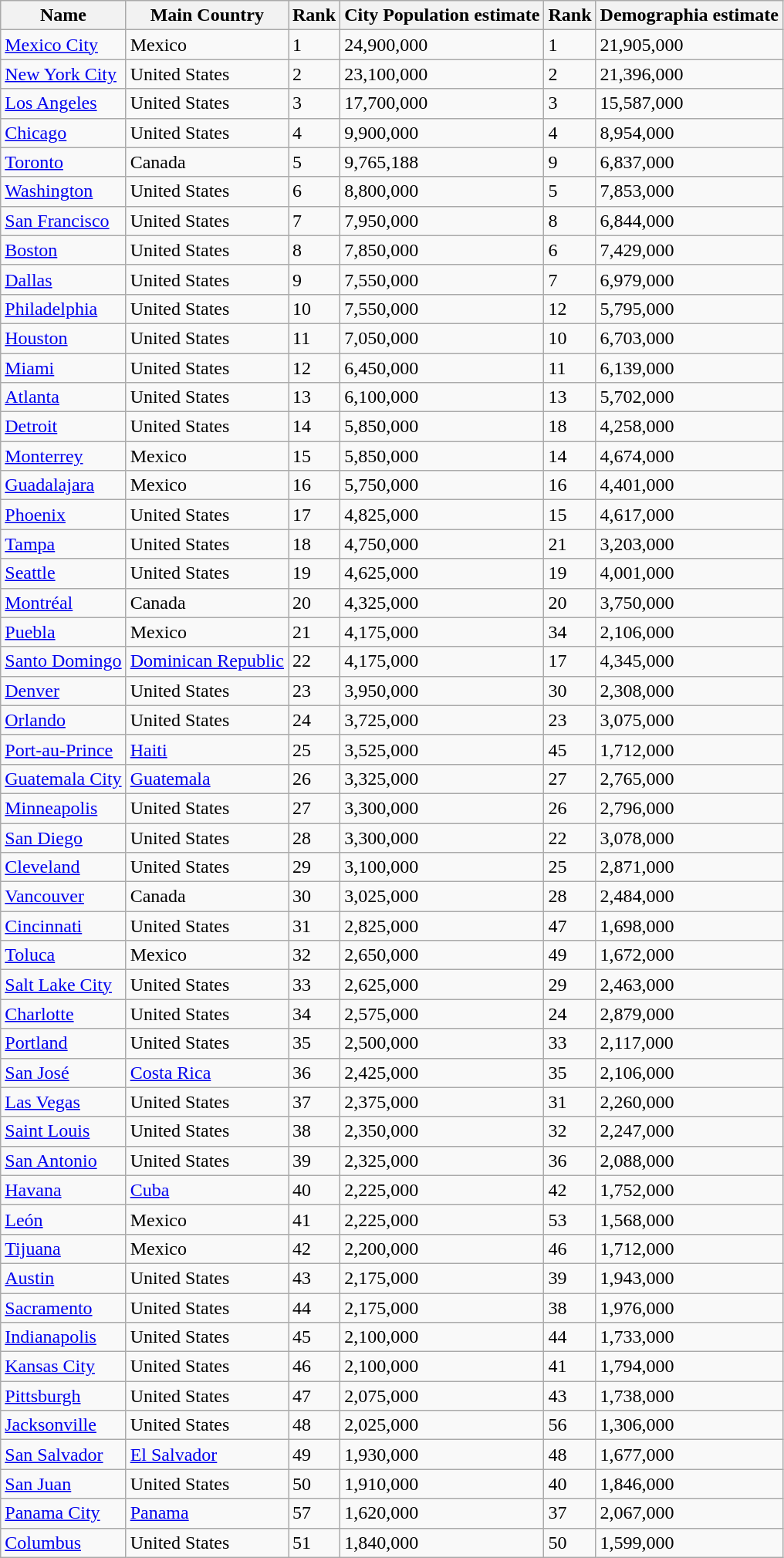<table class="wikitable sortable">
<tr>
<th>Name</th>
<th>Main Country</th>
<th>Rank</th>
<th>City Population estimate</th>
<th>Rank</th>
<th>Demographia estimate</th>
</tr>
<tr>
<td><a href='#'>Mexico City</a></td>
<td>Mexico</td>
<td>1</td>
<td>24,900,000</td>
<td>1</td>
<td>21,905,000</td>
</tr>
<tr>
<td><a href='#'>New York City</a></td>
<td>United States</td>
<td>2</td>
<td>23,100,000</td>
<td>2</td>
<td>21,396,000</td>
</tr>
<tr>
<td><a href='#'>Los Angeles</a></td>
<td>United States</td>
<td>3</td>
<td>17,700,000</td>
<td>3</td>
<td>15,587,000</td>
</tr>
<tr>
<td><a href='#'>Chicago</a></td>
<td>United States</td>
<td>4</td>
<td>9,900,000</td>
<td>4</td>
<td>8,954,000</td>
</tr>
<tr>
<td><a href='#'>Toronto</a></td>
<td>Canada</td>
<td>5</td>
<td>9,765,188</td>
<td>9</td>
<td>6,837,000</td>
</tr>
<tr>
<td><a href='#'>Washington</a></td>
<td>United States</td>
<td>6</td>
<td>8,800,000</td>
<td>5</td>
<td>7,853,000</td>
</tr>
<tr>
<td><a href='#'>San Francisco</a></td>
<td>United States</td>
<td>7</td>
<td>7,950,000</td>
<td>8</td>
<td>6,844,000</td>
</tr>
<tr>
<td><a href='#'>Boston</a></td>
<td>United States</td>
<td>8</td>
<td>7,850,000</td>
<td>6</td>
<td>7,429,000</td>
</tr>
<tr>
<td><a href='#'>Dallas</a></td>
<td>United States</td>
<td>9</td>
<td>7,550,000</td>
<td>7</td>
<td>6,979,000</td>
</tr>
<tr>
<td><a href='#'>Philadelphia</a></td>
<td>United States</td>
<td>10</td>
<td>7,550,000</td>
<td>12</td>
<td>5,795,000</td>
</tr>
<tr>
<td><a href='#'>Houston</a></td>
<td>United States</td>
<td>11</td>
<td>7,050,000</td>
<td>10</td>
<td>6,703,000</td>
</tr>
<tr>
<td><a href='#'>Miami</a></td>
<td>United States</td>
<td>12</td>
<td>6,450,000</td>
<td>11</td>
<td>6,139,000</td>
</tr>
<tr>
<td><a href='#'>Atlanta</a></td>
<td>United States</td>
<td>13</td>
<td>6,100,000</td>
<td>13</td>
<td>5,702,000</td>
</tr>
<tr>
<td><a href='#'>Detroit</a></td>
<td>United States</td>
<td>14</td>
<td>5,850,000</td>
<td>18</td>
<td>4,258,000</td>
</tr>
<tr>
<td><a href='#'>Monterrey</a></td>
<td>Mexico</td>
<td>15</td>
<td>5,850,000</td>
<td>14</td>
<td>4,674,000</td>
</tr>
<tr>
<td><a href='#'>Guadalajara</a></td>
<td>Mexico</td>
<td>16</td>
<td>5,750,000</td>
<td>16</td>
<td>4,401,000</td>
</tr>
<tr>
<td><a href='#'>Phoenix</a></td>
<td>United States</td>
<td>17</td>
<td>4,825,000</td>
<td>15</td>
<td>4,617,000</td>
</tr>
<tr>
<td><a href='#'>Tampa</a></td>
<td>United States</td>
<td>18</td>
<td>4,750,000</td>
<td>21</td>
<td>3,203,000</td>
</tr>
<tr>
<td><a href='#'>Seattle</a></td>
<td>United States</td>
<td>19</td>
<td>4,625,000</td>
<td>19</td>
<td>4,001,000</td>
</tr>
<tr>
<td><a href='#'>Montréal</a></td>
<td>Canada</td>
<td>20</td>
<td>4,325,000</td>
<td>20</td>
<td>3,750,000</td>
</tr>
<tr>
<td><a href='#'>Puebla</a></td>
<td>Mexico</td>
<td>21</td>
<td>4,175,000</td>
<td>34</td>
<td>2,106,000</td>
</tr>
<tr>
<td><a href='#'>Santo Domingo</a></td>
<td><a href='#'>Dominican Republic</a></td>
<td>22</td>
<td>4,175,000</td>
<td>17</td>
<td>4,345,000</td>
</tr>
<tr>
<td><a href='#'>Denver</a></td>
<td>United States</td>
<td>23</td>
<td>3,950,000</td>
<td>30</td>
<td>2,308,000</td>
</tr>
<tr>
<td><a href='#'>Orlando</a></td>
<td>United States</td>
<td>24</td>
<td>3,725,000</td>
<td>23</td>
<td>3,075,000</td>
</tr>
<tr>
<td><a href='#'>Port-au-Prince</a></td>
<td><a href='#'>Haiti</a></td>
<td>25</td>
<td>3,525,000</td>
<td>45</td>
<td>1,712,000</td>
</tr>
<tr>
<td><a href='#'>Guatemala City</a></td>
<td><a href='#'>Guatemala</a></td>
<td>26</td>
<td>3,325,000</td>
<td>27</td>
<td>2,765,000</td>
</tr>
<tr>
<td><a href='#'>Minneapolis</a></td>
<td>United States</td>
<td>27</td>
<td>3,300,000</td>
<td>26</td>
<td>2,796,000</td>
</tr>
<tr>
<td><a href='#'>San Diego</a></td>
<td>United States</td>
<td>28</td>
<td>3,300,000</td>
<td>22</td>
<td>3,078,000</td>
</tr>
<tr>
<td><a href='#'>Cleveland</a></td>
<td>United States</td>
<td>29</td>
<td>3,100,000</td>
<td>25</td>
<td>2,871,000</td>
</tr>
<tr>
<td><a href='#'>Vancouver</a></td>
<td>Canada</td>
<td>30</td>
<td>3,025,000</td>
<td>28</td>
<td>2,484,000</td>
</tr>
<tr>
<td><a href='#'>Cincinnati</a></td>
<td>United States</td>
<td>31</td>
<td>2,825,000</td>
<td>47</td>
<td>1,698,000</td>
</tr>
<tr>
<td><a href='#'>Toluca</a></td>
<td>Mexico</td>
<td>32</td>
<td>2,650,000</td>
<td>49</td>
<td>1,672,000</td>
</tr>
<tr>
<td><a href='#'>Salt Lake City</a></td>
<td>United States</td>
<td>33</td>
<td>2,625,000</td>
<td>29</td>
<td>2,463,000</td>
</tr>
<tr>
<td><a href='#'>Charlotte</a></td>
<td>United States</td>
<td>34</td>
<td>2,575,000</td>
<td>24</td>
<td>2,879,000</td>
</tr>
<tr>
<td><a href='#'>Portland</a></td>
<td>United States</td>
<td>35</td>
<td>2,500,000</td>
<td>33</td>
<td>2,117,000</td>
</tr>
<tr>
<td><a href='#'>San José</a></td>
<td><a href='#'>Costa Rica</a></td>
<td>36</td>
<td>2,425,000</td>
<td>35</td>
<td>2,106,000</td>
</tr>
<tr>
<td><a href='#'>Las Vegas</a></td>
<td>United States</td>
<td>37</td>
<td>2,375,000</td>
<td>31</td>
<td>2,260,000</td>
</tr>
<tr>
<td><a href='#'>Saint Louis</a></td>
<td>United States</td>
<td>38</td>
<td>2,350,000</td>
<td>32</td>
<td>2,247,000</td>
</tr>
<tr>
<td><a href='#'>San Antonio</a></td>
<td>United States</td>
<td>39</td>
<td>2,325,000</td>
<td>36</td>
<td>2,088,000</td>
</tr>
<tr>
<td><a href='#'>Havana</a></td>
<td><a href='#'>Cuba</a></td>
<td>40</td>
<td>2,225,000</td>
<td>42</td>
<td>1,752,000</td>
</tr>
<tr>
<td><a href='#'>León</a></td>
<td>Mexico</td>
<td>41</td>
<td>2,225,000</td>
<td>53</td>
<td>1,568,000</td>
</tr>
<tr>
<td><a href='#'>Tijuana</a></td>
<td>Mexico</td>
<td>42</td>
<td>2,200,000</td>
<td>46</td>
<td>1,712,000</td>
</tr>
<tr>
<td><a href='#'>Austin</a></td>
<td>United States</td>
<td>43</td>
<td>2,175,000</td>
<td>39</td>
<td>1,943,000</td>
</tr>
<tr>
<td><a href='#'>Sacramento</a></td>
<td>United States</td>
<td>44</td>
<td>2,175,000</td>
<td>38</td>
<td>1,976,000</td>
</tr>
<tr>
<td><a href='#'>Indianapolis</a></td>
<td>United States</td>
<td>45</td>
<td>2,100,000</td>
<td>44</td>
<td>1,733,000</td>
</tr>
<tr>
<td><a href='#'>Kansas City</a></td>
<td>United States</td>
<td>46</td>
<td>2,100,000</td>
<td>41</td>
<td>1,794,000</td>
</tr>
<tr>
<td><a href='#'>Pittsburgh</a></td>
<td>United States</td>
<td>47</td>
<td>2,075,000</td>
<td>43</td>
<td>1,738,000</td>
</tr>
<tr>
<td><a href='#'>Jacksonville</a></td>
<td>United States</td>
<td>48</td>
<td>2,025,000</td>
<td>56</td>
<td>1,306,000</td>
</tr>
<tr>
<td><a href='#'>San Salvador</a></td>
<td><a href='#'>El Salvador</a></td>
<td>49</td>
<td>1,930,000</td>
<td>48</td>
<td>1,677,000</td>
</tr>
<tr>
<td><a href='#'>San Juan</a></td>
<td>United States</td>
<td>50</td>
<td>1,910,000</td>
<td>40</td>
<td>1,846,000</td>
</tr>
<tr>
<td><a href='#'>Panama City</a></td>
<td><a href='#'>Panama</a></td>
<td>57</td>
<td>1,620,000</td>
<td>37</td>
<td>2,067,000</td>
</tr>
<tr>
<td><a href='#'>Columbus</a></td>
<td>United States</td>
<td>51</td>
<td>1,840,000</td>
<td>50</td>
<td>1,599,000</td>
</tr>
</table>
